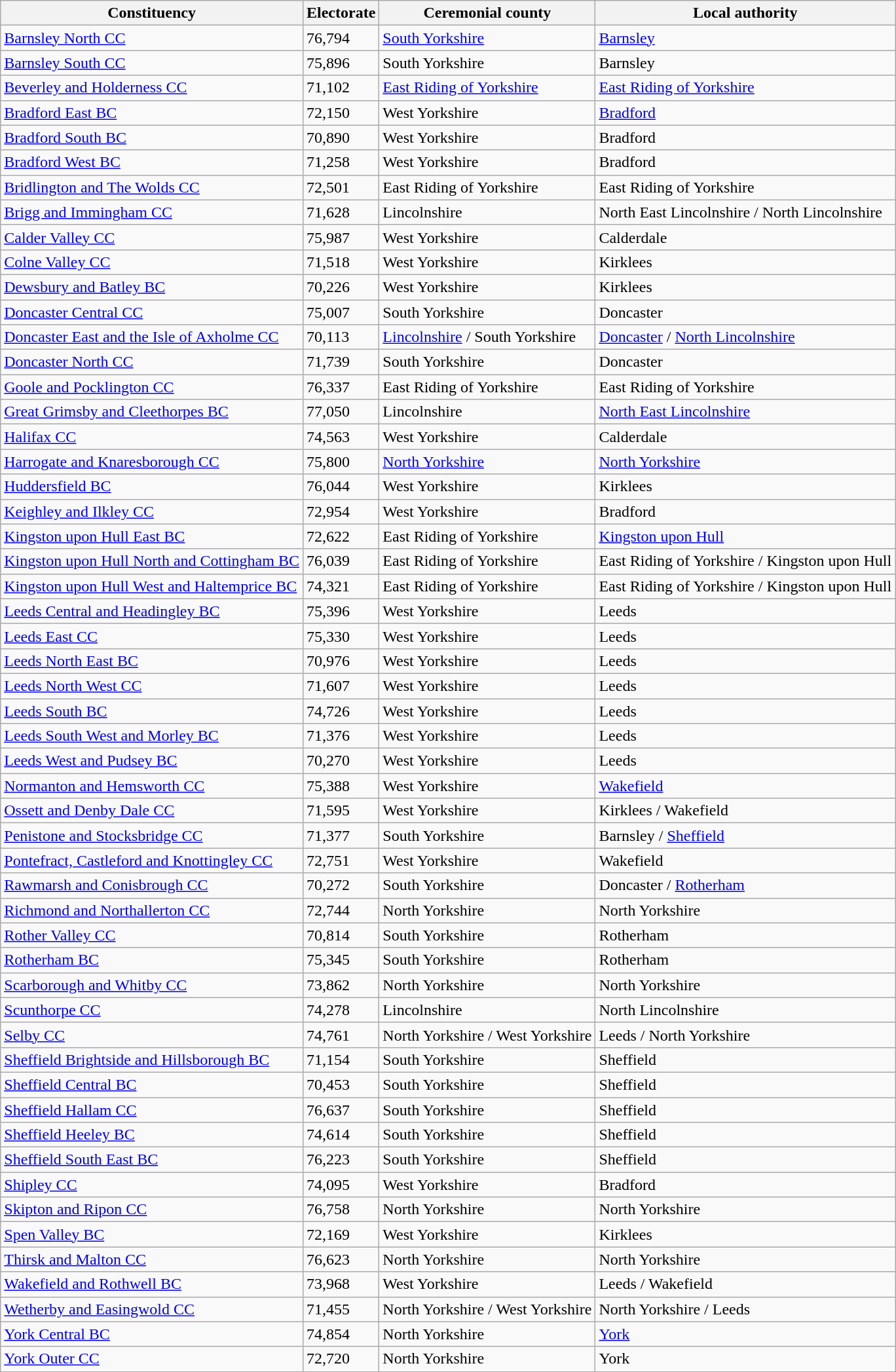<table class="wikitable">
<tr>
<th>Constituency</th>
<th>Electorate</th>
<th>Ceremonial county</th>
<th>Local authority</th>
</tr>
<tr>
<td><a href='#'>Barnsley North CC</a></td>
<td>76,794</td>
<td><a href='#'>South Yorkshire</a></td>
<td><a href='#'>Barnsley</a></td>
</tr>
<tr>
<td><a href='#'>Barnsley South CC</a></td>
<td>75,896</td>
<td>South Yorkshire</td>
<td>Barnsley</td>
</tr>
<tr>
<td><a href='#'>Beverley and Holderness CC</a></td>
<td>71,102</td>
<td><a href='#'>East Riding of Yorkshire</a></td>
<td><a href='#'>East Riding of Yorkshire</a></td>
</tr>
<tr>
<td><a href='#'>Bradford East BC</a></td>
<td>72,150</td>
<td>West Yorkshire</td>
<td><a href='#'>Bradford</a></td>
</tr>
<tr>
<td><a href='#'>Bradford South BC</a></td>
<td>70,890</td>
<td>West Yorkshire</td>
<td>Bradford</td>
</tr>
<tr>
<td><a href='#'>Bradford West BC</a></td>
<td>71,258</td>
<td>West Yorkshire</td>
<td>Bradford</td>
</tr>
<tr>
<td><a href='#'>Bridlington and The Wolds CC</a></td>
<td>72,501</td>
<td>East Riding of Yorkshire</td>
<td>East Riding of Yorkshire</td>
</tr>
<tr>
<td><a href='#'>Brigg and Immingham CC</a></td>
<td>71,628</td>
<td>Lincolnshire</td>
<td>North East Lincolnshire / North Lincolnshire</td>
</tr>
<tr>
<td><a href='#'>Calder Valley CC</a></td>
<td>75,987</td>
<td>West Yorkshire</td>
<td>Calderdale</td>
</tr>
<tr>
<td><a href='#'>Colne Valley CC</a></td>
<td>71,518</td>
<td>West Yorkshire</td>
<td>Kirklees</td>
</tr>
<tr>
<td><a href='#'>Dewsbury and Batley BC</a></td>
<td>70,226</td>
<td>West Yorkshire</td>
<td>Kirklees</td>
</tr>
<tr>
<td><a href='#'>Doncaster Central CC</a></td>
<td>75,007</td>
<td>South Yorkshire</td>
<td>Doncaster</td>
</tr>
<tr>
<td><a href='#'>Doncaster East and the Isle of Axholme CC</a></td>
<td>70,113</td>
<td><a href='#'>Lincolnshire</a> / South Yorkshire</td>
<td><a href='#'>Doncaster</a> / <a href='#'>North Lincolnshire</a></td>
</tr>
<tr>
<td><a href='#'>Doncaster North CC</a></td>
<td>71,739</td>
<td>South Yorkshire</td>
<td>Doncaster</td>
</tr>
<tr>
<td><a href='#'>Goole and Pocklington CC</a></td>
<td>76,337</td>
<td>East Riding of Yorkshire</td>
<td>East Riding of Yorkshire</td>
</tr>
<tr>
<td><a href='#'>Great Grimsby and Cleethorpes BC</a></td>
<td>77,050</td>
<td>Lincolnshire</td>
<td><a href='#'>North East Lincolnshire</a></td>
</tr>
<tr>
<td><a href='#'>Halifax CC</a></td>
<td>74,563</td>
<td>West Yorkshire</td>
<td>Calderdale</td>
</tr>
<tr>
<td><a href='#'>Harrogate and Knaresborough CC</a></td>
<td>75,800</td>
<td><a href='#'>North Yorkshire</a></td>
<td><a href='#'>North Yorkshire</a></td>
</tr>
<tr>
<td><a href='#'>Huddersfield BC</a></td>
<td>76,044</td>
<td>West Yorkshire</td>
<td>Kirklees</td>
</tr>
<tr>
<td><a href='#'>Keighley and Ilkley CC</a></td>
<td>72,954</td>
<td>West Yorkshire</td>
<td>Bradford</td>
</tr>
<tr>
<td><a href='#'>Kingston upon Hull East BC</a></td>
<td>72,622</td>
<td>East Riding of Yorkshire</td>
<td><a href='#'>Kingston upon Hull</a></td>
</tr>
<tr>
<td><a href='#'>Kingston upon Hull North and Cottingham BC</a></td>
<td>76,039</td>
<td>East Riding of Yorkshire</td>
<td>East Riding of Yorkshire / Kingston upon Hull</td>
</tr>
<tr>
<td><a href='#'>Kingston upon Hull West and Haltemprice BC</a></td>
<td>74,321</td>
<td>East Riding of Yorkshire</td>
<td>East Riding of Yorkshire / Kingston upon Hull</td>
</tr>
<tr>
<td><a href='#'>Leeds Central and Headingley BC</a></td>
<td>75,396</td>
<td>West Yorkshire</td>
<td>Leeds</td>
</tr>
<tr>
<td><a href='#'>Leeds East CC</a></td>
<td>75,330</td>
<td>West Yorkshire</td>
<td>Leeds</td>
</tr>
<tr>
<td><a href='#'>Leeds North East BC</a></td>
<td>70,976</td>
<td>West Yorkshire</td>
<td>Leeds</td>
</tr>
<tr>
<td><a href='#'>Leeds North West CC</a></td>
<td>71,607</td>
<td>West Yorkshire</td>
<td>Leeds</td>
</tr>
<tr>
<td><a href='#'>Leeds South BC</a></td>
<td>74,726</td>
<td>West Yorkshire</td>
<td>Leeds</td>
</tr>
<tr>
<td><a href='#'>Leeds South West and Morley BC</a></td>
<td>71,376</td>
<td>West Yorkshire</td>
<td>Leeds</td>
</tr>
<tr>
<td><a href='#'>Leeds West and Pudsey BC</a></td>
<td>70,270</td>
<td>West Yorkshire</td>
<td>Leeds</td>
</tr>
<tr>
<td><a href='#'>Normanton and Hemsworth CC</a></td>
<td>75,388</td>
<td>West Yorkshire</td>
<td><a href='#'>Wakefield</a></td>
</tr>
<tr>
<td><a href='#'>Ossett and Denby Dale CC</a></td>
<td>71,595</td>
<td>West Yorkshire</td>
<td>Kirklees / Wakefield</td>
</tr>
<tr>
<td><a href='#'>Penistone and Stocksbridge CC</a></td>
<td>71,377</td>
<td>South Yorkshire</td>
<td>Barnsley / <a href='#'>Sheffield</a></td>
</tr>
<tr>
<td><a href='#'>Pontefract, Castleford and Knottingley CC</a></td>
<td>72,751</td>
<td>West Yorkshire</td>
<td>Wakefield</td>
</tr>
<tr>
<td><a href='#'>Rawmarsh and Conisbrough CC</a></td>
<td>70,272</td>
<td>South Yorkshire</td>
<td>Doncaster / <a href='#'>Rotherham</a></td>
</tr>
<tr>
<td><a href='#'>Richmond and Northallerton CC</a></td>
<td>72,744</td>
<td>North Yorkshire</td>
<td>North Yorkshire</td>
</tr>
<tr>
<td><a href='#'>Rother Valley CC</a></td>
<td>70,814</td>
<td>South Yorkshire</td>
<td>Rotherham</td>
</tr>
<tr>
<td><a href='#'>Rotherham BC</a></td>
<td>75,345</td>
<td>South Yorkshire</td>
<td>Rotherham</td>
</tr>
<tr>
<td><a href='#'>Scarborough and Whitby CC</a></td>
<td>73,862</td>
<td>North Yorkshire</td>
<td>North Yorkshire</td>
</tr>
<tr>
<td><a href='#'>Scunthorpe CC</a></td>
<td>74,278</td>
<td>Lincolnshire</td>
<td>North Lincolnshire</td>
</tr>
<tr>
<td><a href='#'>Selby CC</a></td>
<td>74,761</td>
<td>North Yorkshire / West Yorkshire</td>
<td>Leeds / North Yorkshire</td>
</tr>
<tr>
<td><a href='#'>Sheffield Brightside and Hillsborough BC</a></td>
<td>71,154</td>
<td>South Yorkshire</td>
<td>Sheffield</td>
</tr>
<tr>
<td><a href='#'>Sheffield Central BC</a></td>
<td>70,453</td>
<td>South Yorkshire</td>
<td>Sheffield</td>
</tr>
<tr>
<td><a href='#'>Sheffield Hallam CC</a></td>
<td>76,637</td>
<td>South Yorkshire</td>
<td>Sheffield</td>
</tr>
<tr>
<td><a href='#'>Sheffield Heeley BC</a></td>
<td>74,614</td>
<td>South Yorkshire</td>
<td>Sheffield</td>
</tr>
<tr>
<td><a href='#'>Sheffield South East BC</a></td>
<td>76,223</td>
<td>South Yorkshire</td>
<td>Sheffield</td>
</tr>
<tr>
<td><a href='#'>Shipley CC</a></td>
<td>74,095</td>
<td>West Yorkshire</td>
<td>Bradford</td>
</tr>
<tr>
<td><a href='#'>Skipton and Ripon CC</a></td>
<td>76,758</td>
<td>North Yorkshire</td>
<td>North Yorkshire</td>
</tr>
<tr>
<td><a href='#'>Spen Valley BC</a></td>
<td>72,169</td>
<td>West Yorkshire</td>
<td>Kirklees</td>
</tr>
<tr>
<td><a href='#'>Thirsk and Malton CC</a></td>
<td>76,623</td>
<td>North Yorkshire</td>
<td>North Yorkshire</td>
</tr>
<tr>
<td><a href='#'>Wakefield and Rothwell BC</a></td>
<td>73,968</td>
<td>West Yorkshire</td>
<td>Leeds / Wakefield</td>
</tr>
<tr>
<td><a href='#'>Wetherby and Easingwold CC</a></td>
<td>71,455</td>
<td>North Yorkshire / West Yorkshire</td>
<td>North Yorkshire / Leeds</td>
</tr>
<tr>
<td><a href='#'>York Central BC</a></td>
<td>74,854</td>
<td>North Yorkshire</td>
<td><a href='#'>York</a></td>
</tr>
<tr>
<td><a href='#'>York Outer CC</a></td>
<td>72,720</td>
<td>North Yorkshire</td>
<td>York</td>
</tr>
</table>
